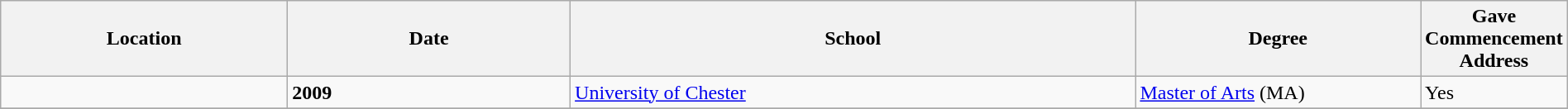<table class="wikitable" style="width:100%;">
<tr>
<th style="width:20%;">Location</th>
<th style="width:20%;">Date</th>
<th style="width:40%;">School</th>
<th style="width:20%;">Degree</th>
<th style="width:20%;">Gave Commencement Address</th>
</tr>
<tr>
<td></td>
<td><strong>2009</strong></td>
<td><a href='#'>University of Chester</a></td>
<td><a href='#'>Master of Arts</a> (MA) </td>
<td>Yes</td>
</tr>
<tr>
</tr>
</table>
